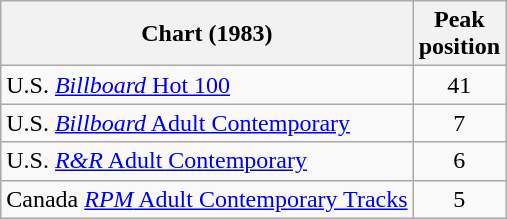<table class="wikitable sortable">
<tr>
<th>Chart (1983)</th>
<th>Peak<br>position</th>
</tr>
<tr>
<td>U.S. <a href='#'><em>Billboard</em> Hot 100</a></td>
<td style="text-align:center;">41</td>
</tr>
<tr>
<td>U.S. <a href='#'><em>Billboard</em> Adult Contemporary</a></td>
<td style="text-align:center;">7</td>
</tr>
<tr>
<td>U.S. <a href='#'><em>R&R</em> Adult Contemporary</a></td>
<td style="text-align:center;">6</td>
</tr>
<tr>
<td>Canada <a href='#'><em>RPM</em> Adult Contemporary Tracks</a></td>
<td style="text-align:center;">5</td>
</tr>
</table>
